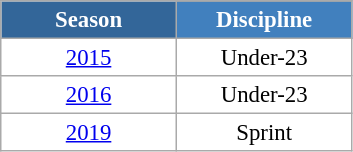<table class="wikitable" style="font-size:95%; text-align:center; border:grey solid 1px; border-collapse:collapse; background:#ffffff;">
<tr style="background-color:#369; color:white;">
<td rowspan="2" colspan="1" style="width:110px"><strong>Season</strong></td>
</tr>
<tr style="background-color:#4180be; color:white;">
<td style="width:110px"><strong>Discipline</strong></td>
</tr>
<tr>
<td align=center><a href='#'>2015</a></td>
<td align=center>Under-23</td>
</tr>
<tr>
<td align=center><a href='#'>2016</a></td>
<td align=center>Under-23</td>
</tr>
<tr>
<td align=center><a href='#'>2019</a></td>
<td align=center>Sprint</td>
</tr>
</table>
